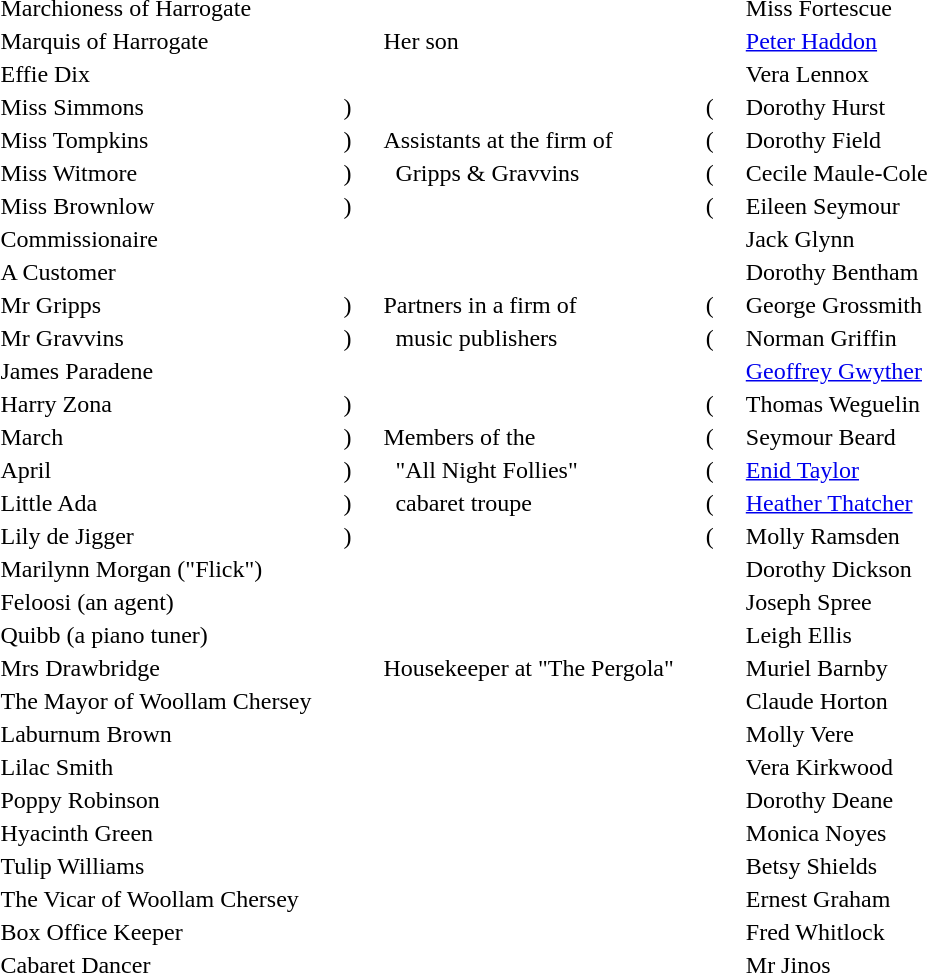<table style="margin-left: 2em">
<tr>
<td>Marchioness of Harrogate</td>
<td width="40"></td>
<td></td>
<td width="40"></td>
<td>Miss Fortescue</td>
</tr>
<tr>
<td>Marquis of Harrogate</td>
<td></td>
<td>Her son</td>
<td></td>
<td><a href='#'>Peter Haddon</a></td>
</tr>
<tr>
<td>Effie Dix</td>
<td></td>
<td></td>
<td></td>
<td>Vera Lennox</td>
</tr>
<tr>
<td>Miss Simmons</td>
<td align="center">)</td>
<td></td>
<td align="center">(</td>
<td>Dorothy Hurst</td>
</tr>
<tr>
<td>Miss Tompkins</td>
<td align="center">)</td>
<td>Assistants at the firm of</td>
<td align="center">(</td>
<td>Dorothy Field</td>
</tr>
<tr>
<td>Miss Witmore</td>
<td align="center">)</td>
<td>  Gripps & Gravvins</td>
<td align="center">(</td>
<td>Cecile Maule-Cole</td>
</tr>
<tr>
<td>Miss Brownlow</td>
<td align="center">)</td>
<td></td>
<td align="center">(</td>
<td>Eileen Seymour</td>
</tr>
<tr>
<td>Commissionaire</td>
<td></td>
<td></td>
<td></td>
<td>Jack Glynn</td>
</tr>
<tr>
<td>A Customer</td>
<td></td>
<td></td>
<td></td>
<td>Dorothy Bentham</td>
</tr>
<tr>
<td>Mr Gripps</td>
<td align="center">)</td>
<td>Partners in a firm of</td>
<td align="center">(</td>
<td>George Grossmith</td>
</tr>
<tr>
<td>Mr Gravvins</td>
<td align="center">)</td>
<td>  music publishers</td>
<td align="center">(</td>
<td>Norman Griffin</td>
</tr>
<tr>
<td>James Paradene</td>
<td></td>
<td></td>
<td></td>
<td><a href='#'>Geoffrey Gwyther</a></td>
</tr>
<tr>
<td>Harry Zona</td>
<td align="center">)</td>
<td></td>
<td align="center">(</td>
<td>Thomas Weguelin</td>
</tr>
<tr>
<td>March</td>
<td align="center">)</td>
<td>Members of the</td>
<td align="center">(</td>
<td>Seymour Beard</td>
</tr>
<tr>
<td>April</td>
<td align="center">)</td>
<td>  "All Night Follies"</td>
<td align="center">(</td>
<td><a href='#'>Enid Taylor</a></td>
</tr>
<tr>
<td>Little Ada</td>
<td align="center">)</td>
<td>  cabaret troupe</td>
<td align="center">(</td>
<td><a href='#'>Heather Thatcher</a></td>
</tr>
<tr>
<td>Lily de Jigger</td>
<td align="center">)</td>
<td></td>
<td align="center">(</td>
<td>Molly Ramsden</td>
</tr>
<tr>
<td>Marilynn Morgan ("Flick")</td>
<td></td>
<td></td>
<td></td>
<td>Dorothy Dickson</td>
</tr>
<tr>
<td>Feloosi (an agent)</td>
<td></td>
<td></td>
<td></td>
<td>Joseph Spree</td>
</tr>
<tr>
<td>Quibb (a piano tuner)</td>
<td></td>
<td></td>
<td></td>
<td>Leigh Ellis</td>
</tr>
<tr>
<td>Mrs Drawbridge</td>
<td></td>
<td>Housekeeper at "The Pergola"</td>
<td></td>
<td>Muriel Barnby</td>
</tr>
<tr>
<td>The Mayor of Woollam Chersey</td>
<td></td>
<td></td>
<td></td>
<td>Claude Horton</td>
</tr>
<tr>
<td>Laburnum Brown</td>
<td></td>
<td></td>
<td></td>
<td>Molly Vere</td>
</tr>
<tr>
<td>Lilac Smith</td>
<td></td>
<td></td>
<td></td>
<td>Vera Kirkwood</td>
</tr>
<tr>
<td>Poppy Robinson</td>
<td></td>
<td></td>
<td></td>
<td>Dorothy Deane</td>
</tr>
<tr>
<td>Hyacinth Green</td>
<td></td>
<td></td>
<td></td>
<td>Monica Noyes</td>
</tr>
<tr>
<td>Tulip Williams</td>
<td></td>
<td></td>
<td></td>
<td>Betsy Shields</td>
</tr>
<tr>
<td>The Vicar of Woollam Chersey</td>
<td></td>
<td></td>
<td></td>
<td>Ernest Graham</td>
</tr>
<tr>
<td>Box Office Keeper</td>
<td></td>
<td></td>
<td></td>
<td>Fred Whitlock</td>
</tr>
<tr>
<td>Cabaret Dancer</td>
<td></td>
<td></td>
<td></td>
<td>Mr Jinos</td>
</tr>
</table>
